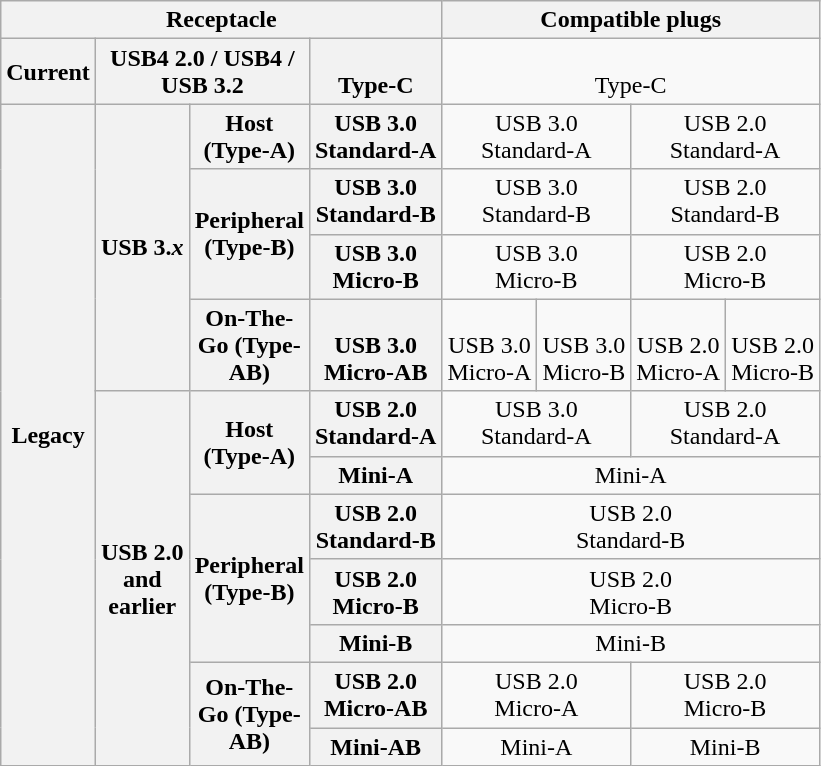<table class="wikitable" style="max-width:30em; text-align: center;" summary="Table listing each USB receptacle type and the plug types it accepts">
<tr>
<th colspan="4">Receptacle</th>
<th colspan="4" style="vertical-align: bottom;">Compatible plugs</th>
</tr>
<tr>
<th>Current</th>
<th colspan="2">USB4 2.0 / USB4 / USB 3.2</th>
<th style="vertical-align: bottom;">Type-C<br></th>
<td colspan="4" style="vertical-align: bottom;">Type-C<br></td>
</tr>
<tr>
<th rowspan="11">Legacy</th>
<th rowspan="4">USB 3.<em>x</em><br></th>
<th>Host (Type-A)</th>
<th style="vertical-align: bottom;">USB 3.0<br>Standard‑A<br></th>
<td colspan="2" style="vertical-align: bottom;">USB 3.0<br>Standard‑A<br></td>
<td colspan="2" style="vertical-align: bottom;">USB 2.0<br>Standard‑A<br></td>
</tr>
<tr>
<th rowspan="2">Peripheral (Type-B)</th>
<th style="vertical-align: bottom;">USB 3.0<br>Standard‑B<br></th>
<td colspan="2" style="vertical-align: bottom;">USB 3.0<br>Standard‑B<br></td>
<td colspan="2" style="vertical-align: bottom;">USB 2.0<br>Standard‑B<br></td>
</tr>
<tr>
<th style="vertical-align: bottom;">USB 3.0<br>Micro‑B<br></th>
<td colspan="2" style="vertical-align: bottom;">USB 3.0<br>Micro‑B<br></td>
<td colspan="2" style="vertical-align: bottom;">USB 2.0<br>Micro‑B<br></td>
</tr>
<tr>
<th>On-The-Go (Type-AB)</th>
<th style="vertical-align: bottom;">USB 3.0<br>Micro‑AB<br></th>
<td style="vertical-align: bottom;">USB 3.0<br>Micro‑A<br></td>
<td style="vertical-align: bottom;">USB 3.0<br>Micro‑B<br></td>
<td style="vertical-align: bottom;">USB 2.0<br>Micro‑A<br></td>
<td style="vertical-align: bottom;">USB 2.0<br>Micro‑B<br></td>
</tr>
<tr>
<th rowspan="7">USB 2.0 and earlier</th>
<th rowspan="2">Host (Type-A)</th>
<th style="vertical-align: bottom;">USB 2.0<br>Standard‑A<br></th>
<td style="vertical-align: bottom;" colspan="2">USB 3.0<br>Standard‑A<br></td>
<td style="vertical-align: bottom;" colspan="2">USB 2.0<br>Standard‑A<br></td>
</tr>
<tr>
<th style="vertical-align: bottom;">Mini‑A<br></th>
<td colspan="4" style="vertical-align: bottom;">Mini‑A<br></td>
</tr>
<tr>
<th rowspan="3">Peripheral (Type-B)</th>
<th>USB 2.0<br>Standard‑B<br></th>
<td colspan="4">USB 2.0<br>Standard‑B<br></td>
</tr>
<tr>
<th>USB 2.0<br>Micro‑B<br></th>
<td colspan="4">USB 2.0<br>Micro‑B<br></td>
</tr>
<tr>
<th>Mini‑B<br></th>
<td colspan="4">Mini‑B<br></td>
</tr>
<tr>
<th rowspan="2">On-The-Go (Type-AB)</th>
<th>USB 2.0<br>Micro‑AB<br></th>
<td colspan="2">USB 2.0<br>Micro‑A<br></td>
<td colspan="2">USB 2.0<br>Micro‑B<br></td>
</tr>
<tr>
<th>Mini‑AB<br></th>
<td colspan="2">Mini‑A<br></td>
<td colspan="2">Mini‑B<br></td>
</tr>
</table>
